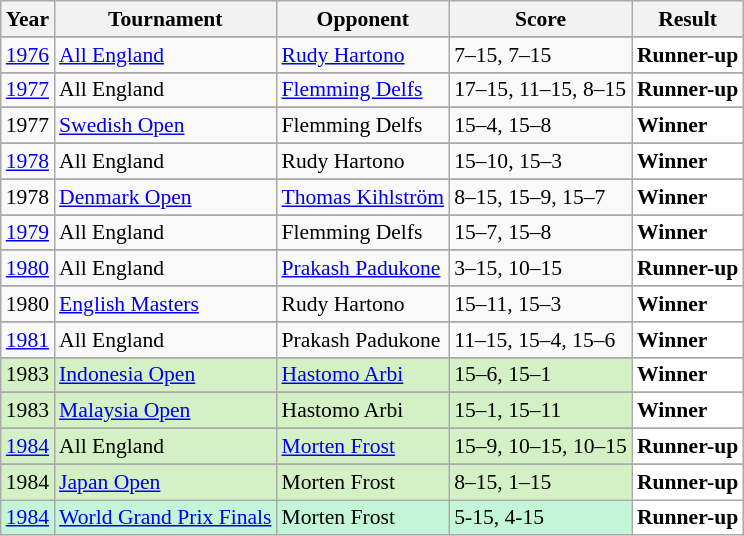<table class="sortable wikitable" style="font-size: 90%">
<tr>
<th>Year</th>
<th>Tournament</th>
<th>Opponent</th>
<th>Score</th>
<th>Result</th>
</tr>
<tr>
</tr>
<tr>
<td align="center"><a href='#'>1976</a></td>
<td align="left"><a href='#'>All England</a></td>
<td align="left"> <a href='#'>Rudy Hartono</a></td>
<td align="left">7–15, 7–15</td>
<td style="text-align:left; background:white"> <strong>Runner-up</strong></td>
</tr>
<tr>
</tr>
<tr>
<td align="center"><a href='#'>1977</a></td>
<td align="left">All England</td>
<td align="left"> <a href='#'>Flemming Delfs</a></td>
<td align="left">17–15, 11–15, 8–15</td>
<td style="text-align:left; background:white"> <strong>Runner-up</strong></td>
</tr>
<tr>
</tr>
<tr>
<td align="center">1977</td>
<td align="left"><a href='#'>Swedish Open</a></td>
<td align="left"> Flemming Delfs</td>
<td align="left">15–4, 15–8</td>
<td style="text-align:left; background:white"> <strong>Winner</strong></td>
</tr>
<tr>
</tr>
<tr>
<td align="center"><a href='#'>1978</a></td>
<td align="left">All England</td>
<td align="left"> Rudy Hartono</td>
<td align="left">15–10, 15–3</td>
<td style="text-align:left; background:white"> <strong>Winner</strong></td>
</tr>
<tr>
</tr>
<tr>
<td align="center">1978</td>
<td align="left"><a href='#'>Denmark Open</a></td>
<td align="left"> <a href='#'>Thomas Kihlström</a></td>
<td align="left">8–15, 15–9, 15–7</td>
<td style="text-align:left; background:white"> <strong>Winner</strong></td>
</tr>
<tr>
</tr>
<tr>
<td align="center"><a href='#'>1979</a></td>
<td align="left">All England</td>
<td align="left"> Flemming Delfs</td>
<td align="left">15–7, 15–8</td>
<td style="text-align:left; background:white"> <strong>Winner</strong></td>
</tr>
<tr>
</tr>
<tr>
<td align="center"><a href='#'>1980</a></td>
<td align="left">All England</td>
<td align="left"> <a href='#'>Prakash Padukone</a></td>
<td align="left">3–15, 10–15</td>
<td style="text-align:left; background:white"> <strong>Runner-up</strong></td>
</tr>
<tr>
</tr>
<tr>
<td align="center">1980</td>
<td align="left"><a href='#'>English Masters</a></td>
<td align="left"> Rudy Hartono</td>
<td align="left">15–11, 15–3</td>
<td style="text-align:left; background:white"> <strong>Winner</strong></td>
</tr>
<tr>
</tr>
<tr>
<td align="center"><a href='#'>1981</a></td>
<td align="left">All England</td>
<td align="left"> Prakash Padukone</td>
<td align="left">11–15, 15–4, 15–6</td>
<td style="text-align:left; background:white"> <strong>Winner</strong></td>
</tr>
<tr>
</tr>
<tr style="background:#D4F1C5">
<td align="center">1983</td>
<td align="left"><a href='#'>Indonesia Open</a></td>
<td align="left"> <a href='#'>Hastomo Arbi</a></td>
<td align="left">15–6, 15–1</td>
<td style="text-align:left; background:white"> <strong>Winner</strong></td>
</tr>
<tr>
</tr>
<tr style="background:#D4F1C5">
<td align="center">1983</td>
<td align="left"><a href='#'>Malaysia Open</a></td>
<td align="left"> Hastomo Arbi</td>
<td align="left">15–1, 15–11</td>
<td style="text-align:left; background:white"> <strong>Winner</strong></td>
</tr>
<tr>
</tr>
<tr style="background:#D4F1C5">
<td align="center"><a href='#'>1984</a></td>
<td align="left">All England</td>
<td align="left"> <a href='#'>Morten Frost</a></td>
<td align="left">15–9, 10–15, 10–15</td>
<td style="text-align:left; background:white"> <strong>Runner-up</strong></td>
</tr>
<tr>
</tr>
<tr style="background:#D4F1C5">
<td align="center">1984</td>
<td align="left"><a href='#'>Japan Open</a></td>
<td align="left"> Morten Frost</td>
<td align="left">8–15, 1–15</td>
<td style="text-align:left; background:white"> <strong>Runner-up</strong></td>
</tr>
<tr style="background:#C3F6D7">
<td align="center"><a href='#'>1984</a></td>
<td align="left"><a href='#'>World Grand Prix Finals</a></td>
<td> Morten Frost</td>
<td>5-15, 4-15</td>
<td style="text-align:left; background:white"> <strong>Runner-up</strong></td>
</tr>
</table>
